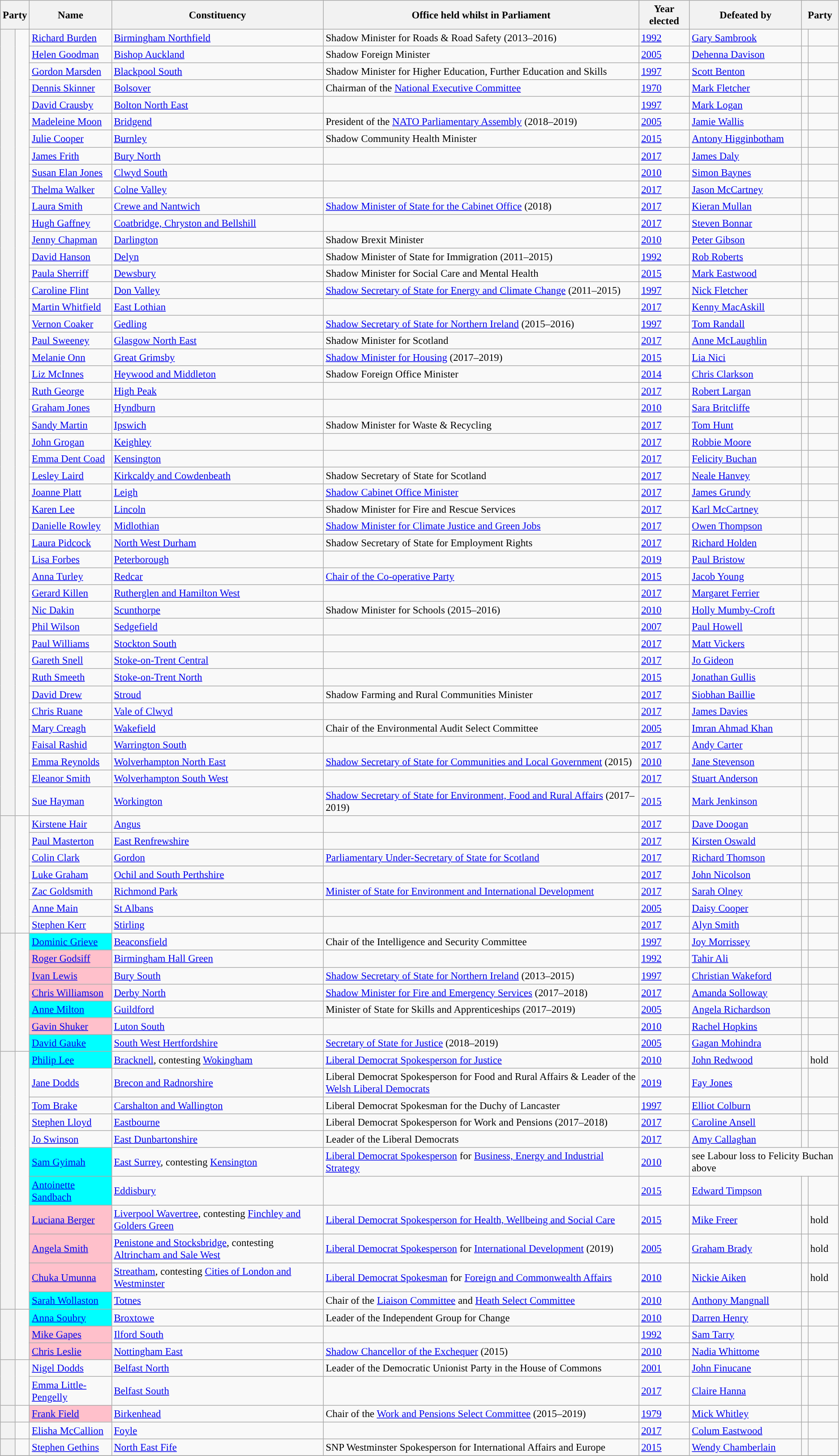<table class="wikitable sortable" style="font-size: 95%;">
<tr>
<th colspan=2>Party</th>
<th>Name</th>
<th>Constituency</th>
<th>Office held whilst in Parliament</th>
<th>Year elected</th>
<th>Defeated by</th>
<th colspan=2>Party</th>
</tr>
<tr>
<th rowspan="46" style="background-color: "></th>
<td rowspan="46"></td>
<td data-sort-value="Burden, Richard"><a href='#'>Richard Burden</a></td>
<td><a href='#'>Birmingham Northfield</a></td>
<td>Shadow Minister for Roads & Road Safety (2013–2016)</td>
<td><a href='#'>1992</a></td>
<td data-sort-value="Sambrook, Gary"><a href='#'>Gary Sambrook</a></td>
<td style="background-color: "></td>
<td></td>
</tr>
<tr>
<td data-sort-value="Goodman, Helen"><a href='#'>Helen Goodman</a></td>
<td><a href='#'>Bishop Auckland</a></td>
<td>Shadow Foreign Minister</td>
<td><a href='#'>2005</a></td>
<td data-sort-value="Davison, Dehenna"><a href='#'>Dehenna Davison</a></td>
<td style="background-color: "></td>
<td></td>
</tr>
<tr>
<td data-sort-value="Marsden, Gordon"><a href='#'>Gordon Marsden</a></td>
<td><a href='#'>Blackpool South</a></td>
<td>Shadow Minister for Higher Education, Further Education and Skills</td>
<td><a href='#'>1997</a></td>
<td data-sort-value="Benton, Scott"><a href='#'>Scott Benton</a></td>
<td style="background-color: "></td>
<td></td>
</tr>
<tr>
<td data-sort-value="Skinner, Dennis"><a href='#'>Dennis Skinner</a></td>
<td><a href='#'>Bolsover</a></td>
<td>Chairman of the <a href='#'>National Executive Committee</a></td>
<td><a href='#'>1970</a></td>
<td data-sort-value="Fletcher, Mark"><a href='#'>Mark Fletcher</a></td>
<td style="background-color: "></td>
<td></td>
</tr>
<tr>
<td data-sort-value="Crausby, David"><a href='#'>David Crausby</a></td>
<td><a href='#'>Bolton North East</a></td>
<td></td>
<td><a href='#'>1997</a></td>
<td data-sort-value="Logan, Mark"><a href='#'>Mark Logan</a></td>
<td style="background-color: "></td>
<td></td>
</tr>
<tr>
<td data-sort-value="Moon, Madeleine"><a href='#'>Madeleine Moon</a></td>
<td><a href='#'>Bridgend</a></td>
<td>President of the <a href='#'>NATO Parliamentary Assembly</a> (2018–2019)</td>
<td><a href='#'>2005</a></td>
<td data-sort-value="Wallis, Jamie"><a href='#'>Jamie Wallis</a></td>
<td style="background-color: "></td>
<td></td>
</tr>
<tr>
<td data-sort-value="Cooper, Julie"><a href='#'>Julie Cooper</a></td>
<td><a href='#'>Burnley</a></td>
<td>Shadow Community Health Minister</td>
<td><a href='#'>2015</a></td>
<td data-sort-value="Higginbotham, Antony"><a href='#'>Antony Higginbotham</a></td>
<td style="background-color: "></td>
<td></td>
</tr>
<tr>
<td data-sort-value="Frith, James"><a href='#'>James Frith</a></td>
<td><a href='#'>Bury North</a></td>
<td></td>
<td><a href='#'>2017</a></td>
<td data-sort-value="Daly, James"><a href='#'>James Daly</a></td>
<td style="background-color: "></td>
<td></td>
</tr>
<tr>
<td data-sort-value="Jones, Susan Elan"><a href='#'>Susan Elan Jones</a></td>
<td><a href='#'>Clwyd South</a></td>
<td></td>
<td><a href='#'>2010</a></td>
<td data-sort-value="Baynes, Simon"><a href='#'>Simon Baynes</a></td>
<td style="background-color: "></td>
<td></td>
</tr>
<tr>
<td data-sort-value="Walker, Thelma"><a href='#'>Thelma Walker</a></td>
<td><a href='#'>Colne Valley</a></td>
<td></td>
<td><a href='#'>2017</a></td>
<td data-sort-value="McCartney Jason"><a href='#'>Jason McCartney</a></td>
<td style="background-color: "></td>
<td></td>
</tr>
<tr>
<td data-sort-value="Smith, Laura"><a href='#'>Laura Smith</a></td>
<td><a href='#'>Crewe and Nantwich</a></td>
<td><a href='#'>Shadow Minister of State for the Cabinet Office</a> (2018)</td>
<td><a href='#'>2017</a></td>
<td data-sort-value="Mullan, Kieran"><a href='#'>Kieran Mullan</a></td>
<td style="background-color: "></td>
<td></td>
</tr>
<tr>
<td data-sort-value="Gaffney, Hugh"><a href='#'>Hugh Gaffney</a></td>
<td><a href='#'>Coatbridge, Chryston and Bellshill</a></td>
<td></td>
<td><a href='#'>2017</a></td>
<td data-sort-value="Bonnar, Steven"><a href='#'>Steven Bonnar</a></td>
<td style="background-color: "></td>
<td></td>
</tr>
<tr>
<td data-sort-value="Chapman, Jenny"><a href='#'>Jenny Chapman</a></td>
<td><a href='#'>Darlington</a></td>
<td>Shadow Brexit Minister</td>
<td><a href='#'>2010</a></td>
<td data-sort-value="Gibson, Peter"><a href='#'>Peter Gibson</a></td>
<td style="background-color: "></td>
<td></td>
</tr>
<tr>
<td data-sort-value="Hanson, David"><a href='#'>David Hanson</a></td>
<td><a href='#'>Delyn</a></td>
<td>Shadow Minister of State for Immigration (2011–2015)</td>
<td><a href='#'>1992</a></td>
<td data-sort-value="Roberts, Rob"><a href='#'>Rob Roberts</a></td>
<td style="background-color: "></td>
<td></td>
</tr>
<tr>
<td data-sort-value="Sherriff, Paula"><a href='#'>Paula Sherriff</a></td>
<td><a href='#'>Dewsbury</a></td>
<td>Shadow Minister for Social Care and Mental Health</td>
<td><a href='#'>2015</a></td>
<td data-sort-value="Eastwood, Mark"><a href='#'>Mark Eastwood</a></td>
<td style="background-color: "></td>
<td></td>
</tr>
<tr>
<td data-sort-value="Flint, Caroline"><a href='#'>Caroline Flint</a></td>
<td><a href='#'>Don Valley</a></td>
<td><a href='#'>Shadow Secretary of State for Energy and Climate Change</a> (2011–2015)</td>
<td><a href='#'>1997</a></td>
<td data-sort-value="Fletcher, Nick"><a href='#'>Nick Fletcher</a></td>
<td style="background-color: "></td>
<td></td>
</tr>
<tr>
<td data-sort-value="Whitfield, Martin"><a href='#'>Martin Whitfield</a></td>
<td><a href='#'>East Lothian</a></td>
<td></td>
<td><a href='#'>2017</a></td>
<td data-sort-value="MacAskill, Kenny"><a href='#'>Kenny MacAskill</a></td>
<td style="background-color: "></td>
<td></td>
</tr>
<tr>
<td data-sort-value="Coaker, Vernon"><a href='#'>Vernon Coaker</a></td>
<td><a href='#'>Gedling</a></td>
<td><a href='#'>Shadow Secretary of State for Northern Ireland</a> (2015–2016)</td>
<td><a href='#'>1997</a></td>
<td data-sort-value="Randall, Tom"><a href='#'>Tom Randall</a></td>
<td style="background-color: "></td>
<td></td>
</tr>
<tr>
<td data-sort-value="Sweeney, Paul"><a href='#'>Paul Sweeney</a></td>
<td><a href='#'>Glasgow North East</a></td>
<td>Shadow Minister for Scotland</td>
<td><a href='#'>2017</a></td>
<td data-sort-value="McLaughlin, Anne"><a href='#'>Anne McLaughlin</a></td>
<td style="background-color: "></td>
<td></td>
</tr>
<tr>
<td data-sort-value="Onn, Melanie"><a href='#'>Melanie Onn</a></td>
<td><a href='#'>Great Grimsby</a></td>
<td><a href='#'>Shadow Minister for Housing</a> (2017–2019)</td>
<td><a href='#'>2015</a></td>
<td data-sort-value="Nici, Lia"><a href='#'>Lia Nici</a></td>
<td style="background-color: "></td>
<td></td>
</tr>
<tr>
<td data-sort-value="McInnes, Liz"><a href='#'>Liz McInnes</a></td>
<td><a href='#'>Heywood and Middleton</a></td>
<td>Shadow Foreign Office Minister</td>
<td><a href='#'>2014</a></td>
<td data-sort-value="Clarkson, Chris"><a href='#'>Chris Clarkson</a></td>
<td style="background-color: "></td>
<td></td>
</tr>
<tr>
<td data-sort-value="George, Ruth"><a href='#'>Ruth George</a></td>
<td><a href='#'>High Peak</a></td>
<td></td>
<td><a href='#'>2017</a></td>
<td data-sort-value="Largan, Robert"><a href='#'>Robert Largan</a></td>
<td style="background-color: "></td>
<td></td>
</tr>
<tr>
<td data-sort-value="Jones, Graham"><a href='#'>Graham Jones</a></td>
<td><a href='#'>Hyndburn</a></td>
<td></td>
<td><a href='#'>2010</a></td>
<td data-sort-value="Britcliffe, Sara"><a href='#'>Sara Britcliffe</a></td>
<td style="background-color: "></td>
<td></td>
</tr>
<tr>
<td data-sort-value="Martin, Sandy"><a href='#'>Sandy Martin</a></td>
<td><a href='#'>Ipswich</a></td>
<td>Shadow Minister for Waste & Recycling</td>
<td><a href='#'>2017</a></td>
<td data-sort-value="Hunt, Tom"><a href='#'>Tom Hunt</a></td>
<td style="background-color: "></td>
<td></td>
</tr>
<tr>
<td data-sort-value="Grogan, John"><a href='#'>John Grogan</a></td>
<td><a href='#'>Keighley</a></td>
<td></td>
<td><a href='#'>2017</a></td>
<td data-sort-value="Moore, Robbie"><a href='#'>Robbie Moore</a></td>
<td style="background-color: "></td>
<td></td>
</tr>
<tr>
<td data-sort-value="Dent Coad, Emma"><a href='#'>Emma Dent Coad</a></td>
<td><a href='#'>Kensington</a></td>
<td></td>
<td><a href='#'>2017</a></td>
<td data-sort-value="Buchan, Felicity"><a href='#'>Felicity Buchan</a></td>
<td style="background-color: "></td>
<td></td>
</tr>
<tr>
<td data-sort-value="Laird, Lesley"><a href='#'>Lesley Laird</a></td>
<td><a href='#'>Kirkcaldy and Cowdenbeath</a></td>
<td>Shadow Secretary of State for Scotland</td>
<td><a href='#'>2017</a></td>
<td data-sort-value="Hanvey, Neale"><a href='#'>Neale Hanvey</a></td>
<td style="background-color: "></td>
<td></td>
</tr>
<tr>
<td data-sort-value="Platt, Joanne"><a href='#'>Joanne Platt</a></td>
<td><a href='#'>Leigh</a></td>
<td><a href='#'>Shadow Cabinet Office Minister</a></td>
<td><a href='#'>2017</a></td>
<td data-sort-value="Grundy, James"><a href='#'>James Grundy</a></td>
<td style="background-color: "></td>
<td></td>
</tr>
<tr>
<td data-sort-value="Lee, Karen"><a href='#'>Karen Lee</a></td>
<td><a href='#'>Lincoln</a></td>
<td>Shadow Minister for Fire and Rescue Services</td>
<td><a href='#'>2017</a></td>
<td data-sort-value="McCartney Karl"><a href='#'>Karl McCartney</a></td>
<td style="background-color: "></td>
<td></td>
</tr>
<tr>
<td data-sort-value="Rowley, Danielle"><a href='#'>Danielle Rowley</a></td>
<td><a href='#'>Midlothian</a></td>
<td><a href='#'>Shadow Minister for Climate Justice and Green Jobs</a></td>
<td><a href='#'>2017</a></td>
<td data-sort-value="Thompson, Owen"><a href='#'>Owen Thompson</a></td>
<td style="background-color: "></td>
<td></td>
</tr>
<tr>
<td data-sort-value="Pidcock, Laura"><a href='#'>Laura Pidcock</a></td>
<td><a href='#'>North West Durham</a></td>
<td>Shadow Secretary of State for Employment Rights</td>
<td><a href='#'>2017</a></td>
<td data-sort-value="Holden, Richard"><a href='#'>Richard Holden</a></td>
<td style="background-color: "></td>
<td></td>
</tr>
<tr>
<td data-sort-value="Forbes, Lisa"><a href='#'>Lisa Forbes</a></td>
<td><a href='#'>Peterborough</a></td>
<td></td>
<td><a href='#'>2019</a></td>
<td data-sort-value="Bristow, Paul"><a href='#'>Paul Bristow</a></td>
<td style="background-color: "></td>
<td></td>
</tr>
<tr>
<td data-sort-value="Turley, Anna"><a href='#'>Anna Turley</a></td>
<td><a href='#'>Redcar</a></td>
<td><a href='#'>Chair of the Co-operative Party</a></td>
<td><a href='#'>2015</a></td>
<td data-sort-value="Young, Jacob"><a href='#'>Jacob Young</a></td>
<td style="background-color: "></td>
<td></td>
</tr>
<tr>
<td data-sort-value="Killen, Gerard"><a href='#'>Gerard Killen</a></td>
<td><a href='#'>Rutherglen and Hamilton West</a></td>
<td></td>
<td><a href='#'>2017</a></td>
<td data-sort-value="Ferrier, Margaret"><a href='#'>Margaret Ferrier</a></td>
<td style="background-color: "></td>
<td></td>
</tr>
<tr>
<td data-sort-value="Dakin, Nic"><a href='#'>Nic Dakin</a></td>
<td><a href='#'>Scunthorpe</a></td>
<td>Shadow Minister for Schools (2015–2016)</td>
<td><a href='#'>2010</a></td>
<td data-sort-value="Mumby-Croft, Holly"><a href='#'>Holly Mumby-Croft</a></td>
<td style="background-color: "></td>
<td></td>
</tr>
<tr>
<td data-sort-value="Wilson Phil"><a href='#'>Phil Wilson</a></td>
<td><a href='#'>Sedgefield</a></td>
<td></td>
<td><a href='#'>2007</a></td>
<td data-sort-value="Howell, Paul"><a href='#'>Paul Howell</a></td>
<td style="background-color: "></td>
<td></td>
</tr>
<tr>
<td data-sort-value="Williams, Paul"><a href='#'>Paul Williams</a></td>
<td><a href='#'>Stockton South</a></td>
<td></td>
<td><a href='#'>2017</a></td>
<td data-sort-value="Vickers, Matt"><a href='#'>Matt Vickers</a></td>
<td style="background-color: "></td>
<td></td>
</tr>
<tr>
<td data-sort-value="Snell, Gareth"><a href='#'>Gareth Snell</a></td>
<td><a href='#'>Stoke-on-Trent Central</a></td>
<td></td>
<td><a href='#'>2017</a></td>
<td data-sort-value="Gideon, Jo"><a href='#'>Jo Gideon</a></td>
<td style="background-color: "></td>
<td></td>
</tr>
<tr>
<td data-sort-value="Smeeth, Ruth"><a href='#'>Ruth Smeeth</a></td>
<td><a href='#'>Stoke-on-Trent North</a></td>
<td></td>
<td><a href='#'>2015</a></td>
<td data-sort-value="Gullis, Jonathan"><a href='#'>Jonathan Gullis</a></td>
<td style="background-color: "></td>
<td></td>
</tr>
<tr>
<td data-sort-value="Drew, David"><a href='#'>David Drew</a></td>
<td><a href='#'>Stroud</a></td>
<td>Shadow Farming and Rural Communities Minister</td>
<td><a href='#'>2017</a></td>
<td data-sort-value="Baillie, Siobhan"><a href='#'>Siobhan Baillie</a></td>
<td style="background-color: "></td>
<td></td>
</tr>
<tr>
<td data-sort-value="Ruane, Chris"><a href='#'>Chris Ruane</a></td>
<td><a href='#'>Vale of Clwyd</a></td>
<td></td>
<td><a href='#'>2017</a></td>
<td data-sort-value="Davies, James"><a href='#'>James Davies</a></td>
<td style="background-color: "></td>
<td></td>
</tr>
<tr>
<td data-sort-value="Creagh Mary"><a href='#'>Mary Creagh</a></td>
<td><a href='#'>Wakefield</a></td>
<td>Chair of the Environmental Audit Select Committee</td>
<td><a href='#'>2005</a></td>
<td data-sort-value="Ahmad Khan, Imran"><a href='#'>Imran Ahmad Khan</a></td>
<td style="background-color: "></td>
<td></td>
</tr>
<tr>
<td data-sort-value="Rashid Faisal"><a href='#'>Faisal Rashid</a></td>
<td><a href='#'>Warrington South</a></td>
<td></td>
<td><a href='#'>2017</a></td>
<td data-sort-value="Carter, Andy"><a href='#'>Andy Carter</a></td>
<td style="background-color: "></td>
<td></td>
</tr>
<tr>
<td data-sort-value="Reynolds, Emma"><a href='#'>Emma Reynolds</a></td>
<td><a href='#'>Wolverhampton North East</a></td>
<td><a href='#'>Shadow Secretary of State for Communities and Local Government</a> (2015)</td>
<td><a href='#'>2010</a></td>
<td data-sort-value="Stevenson, Jane"><a href='#'>Jane Stevenson</a></td>
<td style="background-color: "></td>
<td></td>
</tr>
<tr>
<td data-sort-value="Smith, Eleanor"><a href='#'>Eleanor Smith</a></td>
<td><a href='#'>Wolverhampton South West</a></td>
<td></td>
<td><a href='#'>2017</a></td>
<td data-sort-value="Anderson, Stuart"><a href='#'>Stuart Anderson</a></td>
<td style="background-color: "></td>
<td></td>
</tr>
<tr>
<td data-sort-value="Hayman, Sue"><a href='#'>Sue Hayman</a></td>
<td><a href='#'>Workington</a></td>
<td><a href='#'>Shadow Secretary of State for Environment, Food and Rural Affairs</a> (2017–2019)</td>
<td><a href='#'>2015</a></td>
<td data-sort-value="Jenkinson, Mark"><a href='#'>Mark Jenkinson</a></td>
<td style="background-color: "></td>
<td></td>
</tr>
<tr>
<th rowspan="7" style="background-color: "></th>
<td rowspan="7"></td>
<td data-sort-value="Hair, Kirstene"><a href='#'>Kirstene Hair</a></td>
<td><a href='#'>Angus</a></td>
<td></td>
<td><a href='#'>2017</a></td>
<td data-sort-value="Doogan, Dave"><a href='#'>Dave Doogan</a></td>
<td style="background-color: "></td>
<td></td>
</tr>
<tr>
<td data-sort-value="Masterton, Paul"><a href='#'>Paul Masterton</a></td>
<td><a href='#'>East Renfrewshire</a></td>
<td></td>
<td><a href='#'>2017</a></td>
<td data-sort-value="Oswald, Kirsten"><a href='#'>Kirsten Oswald</a></td>
<td style="background-color: "></td>
<td></td>
</tr>
<tr>
<td data-sort-value="Clark, Colin"><a href='#'>Colin Clark</a></td>
<td><a href='#'>Gordon</a></td>
<td><a href='#'>Parliamentary Under-Secretary of State for Scotland</a></td>
<td><a href='#'>2017</a></td>
<td data-sort-value="Thomson, Richard"><a href='#'>Richard Thomson</a></td>
<td style="background-color: "></td>
<td></td>
</tr>
<tr>
<td data-sort-value="Graham, Luke"><a href='#'>Luke Graham</a></td>
<td><a href='#'>Ochil and South Perthshire</a></td>
<td></td>
<td><a href='#'>2017</a></td>
<td data-sort-value="Nicolson, John"><a href='#'>John Nicolson</a></td>
<td style="background-color: "></td>
<td></td>
</tr>
<tr>
<td data-sort-value="Goldsmith, Zac"><a href='#'>Zac Goldsmith</a></td>
<td><a href='#'>Richmond Park</a></td>
<td><a href='#'>Minister of State for Environment and International Development</a></td>
<td><a href='#'>2017</a></td>
<td data-sort-value="Olney, Sarah"><a href='#'>Sarah Olney</a></td>
<td style="background-color: "></td>
<td></td>
</tr>
<tr>
<td data-sort-value="Main, Anne"><a href='#'>Anne Main</a></td>
<td><a href='#'>St Albans</a></td>
<td></td>
<td><a href='#'>2005</a></td>
<td data-sort-value="Cooper, Daisy"><a href='#'>Daisy Cooper</a></td>
<td style="background-color: "></td>
<td></td>
</tr>
<tr>
<td data-sort-value="Kerr, Stephen"><a href='#'>Stephen Kerr</a></td>
<td><a href='#'>Stirling</a></td>
<td></td>
<td><a href='#'>2017</a></td>
<td data-sort-value="Smith, Alyn"><a href='#'>Alyn Smith</a></td>
<td style="background-color: "></td>
<td></td>
</tr>
<tr>
<th rowspan="7" style="background-color: "></th>
<td rowspan="7"></td>
<td data-sort-value="Grieve, Dominic" style="background-color: cyan"><a href='#'>Dominic Grieve</a></td>
<td><a href='#'>Beaconsfield</a></td>
<td>Chair of the Intelligence and Security Committee</td>
<td><a href='#'>1997</a></td>
<td data-sort-value="Morrissey, Joy"><a href='#'>Joy Morrissey</a></td>
<td style="background-color: "></td>
<td></td>
</tr>
<tr>
<td data-sort-value="Godsiff, Roger" style="background-color: pink"><a href='#'>Roger Godsiff</a></td>
<td><a href='#'>Birmingham Hall Green</a></td>
<td></td>
<td><a href='#'>1992</a></td>
<td data-sort-value="Ali, Tahir"><a href='#'>Tahir Ali</a></td>
<td style="background-color: "></td>
<td></td>
</tr>
<tr>
<td data-sort-value="Lewis, Ivan" style="background-color: pink"><a href='#'>Ivan Lewis</a></td>
<td><a href='#'>Bury South</a></td>
<td><a href='#'>Shadow Secretary of State for Northern Ireland</a> (2013–2015)</td>
<td><a href='#'>1997</a></td>
<td data-sort-value="Wakeford, Christian"><a href='#'>Christian Wakeford</a></td>
<td style="background-color: "></td>
<td></td>
</tr>
<tr>
<td data-sort-value="Williamson, Chris" style="background-color: pink"><a href='#'>Chris Williamson</a></td>
<td><a href='#'>Derby North</a></td>
<td><a href='#'>Shadow Minister for Fire and Emergency Services</a> (2017–2018)</td>
<td><a href='#'>2017</a></td>
<td data-sort-value="Solloway, Amanda"><a href='#'>Amanda Solloway</a></td>
<td style="background-color: "></td>
<td></td>
</tr>
<tr>
<td data-sort-value="Milton, Anne" style="background-color: cyan"><a href='#'>Anne Milton</a></td>
<td><a href='#'>Guildford</a></td>
<td>Minister of State for Skills and Apprenticeships (2017–2019)</td>
<td><a href='#'>2005</a></td>
<td data-sort-value="Richardson, Angela"><a href='#'>Angela Richardson</a></td>
<td style="background-color: "></td>
<td></td>
</tr>
<tr>
<td data-sort-value="Shuker, Gavin" style="background-color: pink"><a href='#'>Gavin Shuker</a></td>
<td><a href='#'>Luton South</a></td>
<td></td>
<td><a href='#'>2010</a></td>
<td data-sort-value="Hopkins, Rachel"><a href='#'>Rachel Hopkins</a></td>
<td style="background-color: "></td>
<td></td>
</tr>
<tr>
<td data-sort-value="Gauke, David" style="background-color: cyan"><a href='#'>David Gauke</a></td>
<td><a href='#'>South West Hertfordshire</a></td>
<td><a href='#'>Secretary of State for Justice</a> (2018–2019)</td>
<td><a href='#'>2005</a></td>
<td data-sort-value="Mohindra, Gagan"><a href='#'>Gagan Mohindra</a></td>
<td style="background-color: "></td>
<td></td>
</tr>
<tr>
<th rowspan="11" style="background-color: "></th>
<td rowspan="11"></td>
<td data-sort-value="Lee, Philip" style="background-color: cyan"><a href='#'>Philip Lee</a></td>
<td><a href='#'>Bracknell</a>, contesting <a href='#'>Wokingham</a></td>
<td><a href='#'>Liberal Democrat Spokesperson for Justice</a></td>
<td><a href='#'>2010</a></td>
<td data-sort-value="Redwood, John"><a href='#'>John Redwood</a></td>
<td style="background-color: "></td>
<td> hold</td>
</tr>
<tr>
<td data-sort-value="Dodds, Jane"><a href='#'>Jane Dodds</a></td>
<td><a href='#'>Brecon and Radnorshire</a></td>
<td>Liberal Democrat Spokesperson for Food and Rural Affairs & Leader of the <a href='#'>Welsh Liberal Democrats</a></td>
<td><a href='#'>2019</a></td>
<td data-sort-value="Jones, Fay"><a href='#'>Fay Jones</a></td>
<td style="background-color: "></td>
<td></td>
</tr>
<tr>
<td data-sort-value="Brake, Tom"><a href='#'>Tom Brake</a></td>
<td><a href='#'>Carshalton and Wallington</a></td>
<td>Liberal Democrat Spokesman for the Duchy of Lancaster</td>
<td><a href='#'>1997</a></td>
<td data-sort-value="Colburn, Elliot"><a href='#'>Elliot Colburn</a></td>
<td style="background-color: "></td>
<td></td>
</tr>
<tr>
<td data-sort-value="Lloyd, Stephen"><a href='#'>Stephen Lloyd</a></td>
<td><a href='#'>Eastbourne</a></td>
<td>Liberal Democrat Spokesperson for Work and Pensions (2017–2018)</td>
<td><a href='#'>2017</a></td>
<td data-sort-value="Ansell, Caroline"><a href='#'>Caroline Ansell</a></td>
<td style="background-color: "></td>
<td></td>
</tr>
<tr>
<td data-sort-value="Swinson, Jo"><a href='#'>Jo Swinson</a></td>
<td><a href='#'>East Dunbartonshire</a></td>
<td>Leader of the Liberal Democrats</td>
<td><a href='#'>2017</a></td>
<td data-sort-value="Callaghan, Amy"><a href='#'>Amy Callaghan</a></td>
<td style="background-color: "></td>
<td></td>
</tr>
<tr>
<td data-sort-value="Gyimah, Sam" style="background-color: cyan"><a href='#'>Sam Gyimah</a></td>
<td><a href='#'>East Surrey</a>, contesting <a href='#'>Kensington</a></td>
<td><a href='#'>Liberal Democrat Spokesperson</a> for <a href='#'>Business, Energy and Industrial Strategy</a></td>
<td><a href='#'>2010</a></td>
<td colspan=3>see Labour loss to Felicity Buchan above</td>
</tr>
<tr>
<td data-sort-value="Sandbach, Antoinette" style="background-color: cyan"><a href='#'>Antoinette Sandbach</a></td>
<td><a href='#'>Eddisbury</a></td>
<td></td>
<td><a href='#'>2015</a></td>
<td data-sort-value="Timpson, Edward"><a href='#'>Edward Timpson</a></td>
<td style="background-color: "></td>
<td></td>
</tr>
<tr>
<td data-sort-value="Berger, Luciana" style="background-color: pink"><a href='#'>Luciana Berger</a></td>
<td><a href='#'>Liverpool Wavertree</a>, contesting <a href='#'>Finchley and Golders Green</a></td>
<td><a href='#'>Liberal Democrat Spokesperson for Health, Wellbeing and Social Care</a></td>
<td><a href='#'>2015</a></td>
<td data-sort-value="Freer, Mike"><a href='#'>Mike Freer</a></td>
<td style="background-color: "></td>
<td> hold</td>
</tr>
<tr>
<td data-sort-value="Smith, Angela" style="background-color: pink"><a href='#'>Angela Smith</a></td>
<td><a href='#'>Penistone and Stocksbridge</a>, contesting <a href='#'>Altrincham and Sale West</a></td>
<td><a href='#'>Liberal Democrat Spokesperson</a> for <a href='#'>International Development</a> (2019)</td>
<td><a href='#'>2005</a></td>
<td data-sort-value="Brady, Graham"><a href='#'>Graham Brady</a></td>
<td style="background-color: "></td>
<td> hold</td>
</tr>
<tr>
<td data-sort-value="Umunna, Chuka" style="background-color: pink"><a href='#'>Chuka Umunna</a></td>
<td><a href='#'>Streatham</a>, contesting <a href='#'>Cities of London and Westminster</a></td>
<td><a href='#'>Liberal Democrat Spokesman</a> for <a href='#'>Foreign and Commonwealth Affairs</a></td>
<td><a href='#'>2010</a></td>
<td data-sort-value="Aiken, Nickie"><a href='#'>Nickie Aiken</a></td>
<td style="background-color: "></td>
<td> hold</td>
</tr>
<tr>
<td data-sort-value="Wollaston, Sarah" style="background-color: cyan"><a href='#'>Sarah Wollaston</a></td>
<td><a href='#'>Totnes</a></td>
<td>Chair of the <a href='#'>Liaison Committee</a> and <a href='#'>Heath Select Committee</a></td>
<td><a href='#'>2010</a></td>
<td data-sort-value="Mangnall, Anthony"><a href='#'>Anthony Mangnall</a></td>
<td style="background-color: "></td>
<td></td>
</tr>
<tr>
<th rowspan="3" style="background-color: "></th>
<td rowspan="3"></td>
<td data-sort-value="Soubry, Anna" style="background-color: cyan"><a href='#'>Anna Soubry</a></td>
<td><a href='#'>Broxtowe</a></td>
<td>Leader of the Independent Group for Change</td>
<td><a href='#'>2010</a></td>
<td data-sort-value="Henry, Darren"><a href='#'>Darren Henry</a></td>
<td style="background-color: "></td>
<td></td>
</tr>
<tr>
<td data-sort-value="Gapes, Mike" style="background-color: pink"><a href='#'>Mike Gapes</a></td>
<td><a href='#'>Ilford South</a></td>
<td></td>
<td><a href='#'>1992</a></td>
<td data-sort-value="Tarry, Sam"><a href='#'>Sam Tarry</a></td>
<td style="background-color: "></td>
<td></td>
</tr>
<tr>
<td data-sort-value="Leslie, Chris" style="background-color: pink"><a href='#'>Chris Leslie</a></td>
<td><a href='#'>Nottingham East</a></td>
<td><a href='#'>Shadow Chancellor of the Exchequer</a> (2015)</td>
<td><a href='#'>2010</a></td>
<td data-sort-value="Whittome, Nadia"><a href='#'>Nadia Whittome</a></td>
<td style="background-color: "></td>
<td></td>
</tr>
<tr>
<th rowspan="2" style="background-color: "></th>
<td rowspan="2"></td>
<td data-sort-value="Dodds, Nigel"><a href='#'>Nigel Dodds</a></td>
<td><a href='#'>Belfast North</a></td>
<td>Leader of the Democratic Unionist Party in the House of Commons</td>
<td><a href='#'>2001</a></td>
<td data-sort-value="Finucane, John"><a href='#'>John Finucane</a></td>
<td style="background-color: "></td>
<td></td>
</tr>
<tr>
<td data-sort-value="Little-Pengelly, Emma"><a href='#'>Emma Little-Pengelly</a></td>
<td><a href='#'>Belfast South</a></td>
<td></td>
<td><a href='#'>2017</a></td>
<td data-sort-value="Hanna, Claire"><a href='#'>Claire Hanna</a></td>
<td style="background-color: "></td>
<td></td>
</tr>
<tr>
<th style="background-color: "></th>
<td rowspan=""></td>
<td data-sort-value="Field, Frank" style="background-color: pink"><a href='#'>Frank Field</a></td>
<td><a href='#'>Birkenhead</a></td>
<td>Chair of the <a href='#'>Work and Pensions Select Committee</a> (2015–2019)</td>
<td><a href='#'>1979</a></td>
<td data-sort-value="Whitley, Mick"><a href='#'>Mick Whitley</a></td>
<td style="background-color: "></td>
<td></td>
</tr>
<tr>
<th style="background-color: "></th>
<td rowspan=""></td>
<td data-sort-value="McCallion, Elisha"><a href='#'>Elisha McCallion</a></td>
<td><a href='#'>Foyle</a></td>
<td></td>
<td><a href='#'>2017</a></td>
<td data-sort-value="Eastwood, Colum"><a href='#'>Colum Eastwood</a></td>
<td style="background-color: "></td>
<td></td>
</tr>
<tr>
<th style="background-color: "></th>
<td rowspan=""></td>
<td data-sort-value="Gethins, Stephen"><a href='#'>Stephen Gethins</a></td>
<td><a href='#'>North East Fife</a></td>
<td>SNP Westminster Spokesperson for International Affairs and Europe</td>
<td><a href='#'>2015</a></td>
<td data-sort-value="Chamberlain, Wendy"><a href='#'>Wendy Chamberlain</a></td>
<td style="background-color: "></td>
<td></td>
</tr>
<tr>
</tr>
</table>
